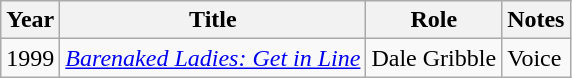<table class="wikitable">
<tr>
<th scope="col">Year</th>
<th scope="col">Title</th>
<th scope="col">Role</th>
<th scope="col">Notes</th>
</tr>
<tr>
<td>1999</td>
<td scope="row"><em><a href='#'>Barenaked Ladies: Get in Line</a></em></td>
<td>Dale Gribble</td>
<td>Voice</td>
</tr>
</table>
